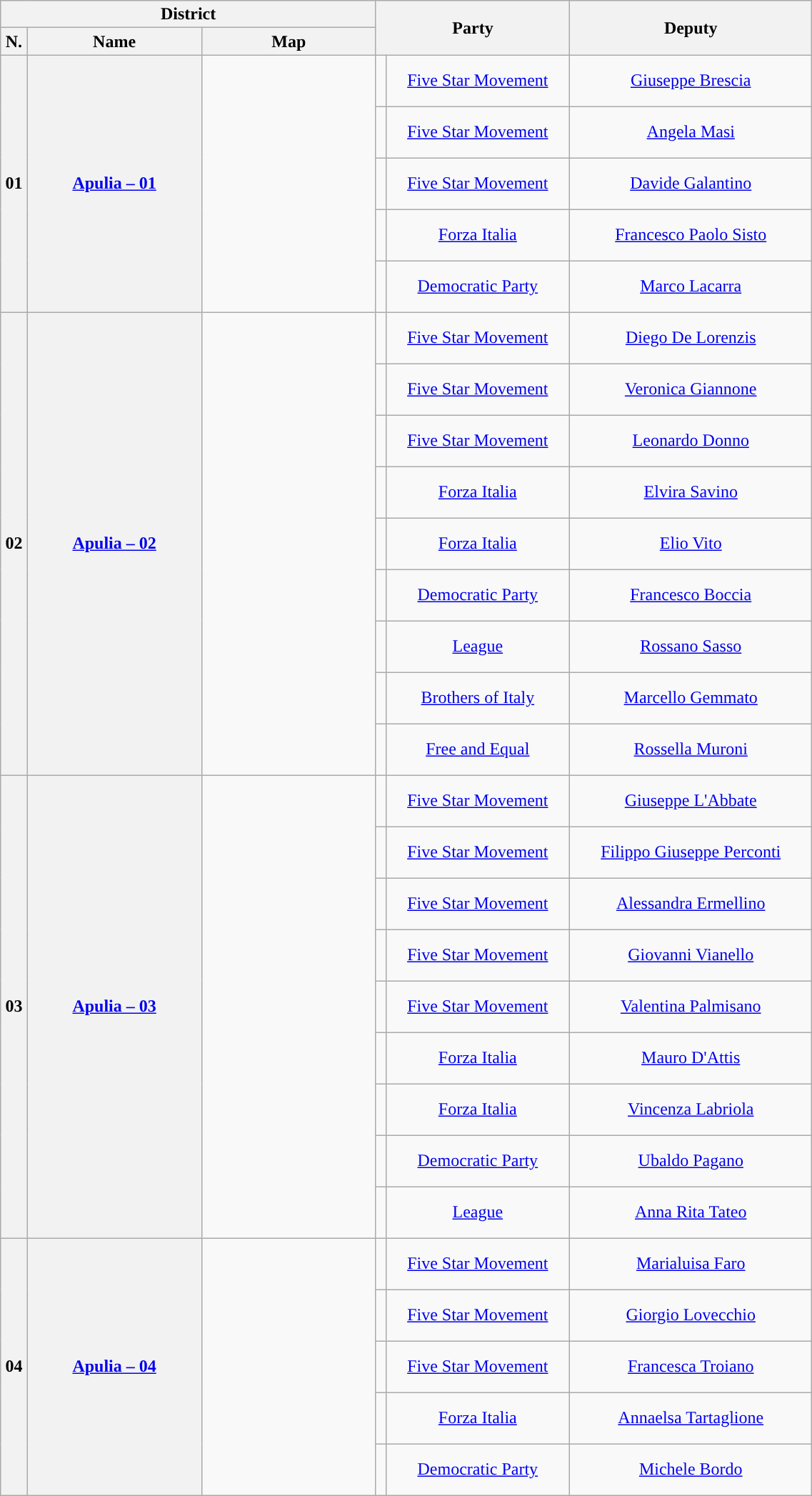<table class="wikitable" style="text-align:center; style="width=60%">
<tr>
<th width=35% colspan="3">District</th>
<th width=20% colspan="2" rowspan="2">Party</th>
<th width=25% rowspan="2">Deputy</th>
</tr>
<tr>
<th width=1%>N.</th>
<th width=18%>Name</th>
<th width=18%>Map</th>
</tr>
<tr style="height:3em;">
<th rowspan="5">01</th>
<th rowspan="5"><a href='#'>Apulia – 01</a></th>
<td rowspan="5"></td>
<td style="background:"></td>
<td><a href='#'>Five Star Movement</a></td>
<td><a href='#'>Giuseppe Brescia</a></td>
</tr>
<tr style="height:3em;">
<td style="background:"></td>
<td><a href='#'>Five Star Movement</a></td>
<td><a href='#'>Angela Masi</a></td>
</tr>
<tr style="height:3em;">
<td style="background:"></td>
<td><a href='#'>Five Star Movement</a></td>
<td><a href='#'>Davide Galantino</a></td>
</tr>
<tr style="height:3em;">
<td style="background:"></td>
<td><a href='#'>Forza Italia</a></td>
<td><a href='#'>Francesco Paolo Sisto</a></td>
</tr>
<tr style="height:3em;">
<td style="background:"></td>
<td><a href='#'>Democratic Party</a></td>
<td><a href='#'>Marco Lacarra</a></td>
</tr>
<tr style="height:3em;">
<th rowspan="9">02</th>
<th rowspan="9"><a href='#'>Apulia – 02</a></th>
<td rowspan="9"></td>
<td style="background:"></td>
<td><a href='#'>Five Star Movement</a></td>
<td><a href='#'>Diego De Lorenzis</a></td>
</tr>
<tr style="height:3em;">
<td style="background:"></td>
<td><a href='#'>Five Star Movement</a></td>
<td><a href='#'>Veronica Giannone</a></td>
</tr>
<tr style="height:3em;">
<td style="background:"></td>
<td><a href='#'>Five Star Movement</a></td>
<td><a href='#'>Leonardo Donno</a></td>
</tr>
<tr style="height:3em;">
<td style="background:"></td>
<td><a href='#'>Forza Italia</a></td>
<td><a href='#'>Elvira Savino</a></td>
</tr>
<tr style="height:3em;">
<td style="background:"></td>
<td><a href='#'>Forza Italia</a></td>
<td><a href='#'>Elio Vito</a></td>
</tr>
<tr style="height:3em;">
<td style="background:"></td>
<td><a href='#'>Democratic Party</a></td>
<td><a href='#'>Francesco Boccia</a></td>
</tr>
<tr style="height:3em;">
<td style="background:"></td>
<td><a href='#'>League</a></td>
<td><a href='#'>Rossano Sasso</a></td>
</tr>
<tr style="height:3em;">
<td style="background:"></td>
<td><a href='#'>Brothers of Italy</a></td>
<td><a href='#'>Marcello Gemmato</a></td>
</tr>
<tr style="height:3em;">
<td style="background:"></td>
<td><a href='#'>Free and Equal</a></td>
<td><a href='#'>Rossella Muroni</a></td>
</tr>
<tr style="height:3em;">
<th rowspan="9">03</th>
<th rowspan="9"><a href='#'>Apulia – 03</a></th>
<td rowspan="9"></td>
<td style="background:"></td>
<td><a href='#'>Five Star Movement</a></td>
<td><a href='#'>Giuseppe L'Abbate</a></td>
</tr>
<tr style="height:3em;">
<td style="background:"></td>
<td><a href='#'>Five Star Movement</a></td>
<td><a href='#'>Filippo Giuseppe Perconti</a></td>
</tr>
<tr style="height:3em;">
<td style="background:"></td>
<td><a href='#'>Five Star Movement</a></td>
<td><a href='#'>Alessandra Ermellino</a></td>
</tr>
<tr style="height:3em;">
<td style="background:"></td>
<td><a href='#'>Five Star Movement</a></td>
<td><a href='#'>Giovanni Vianello</a></td>
</tr>
<tr style="height:3em;">
<td style="background:"></td>
<td><a href='#'>Five Star Movement</a></td>
<td><a href='#'>Valentina Palmisano</a></td>
</tr>
<tr style="height:3em;">
<td style="background:"></td>
<td><a href='#'>Forza Italia</a></td>
<td><a href='#'>Mauro D'Attis</a></td>
</tr>
<tr style="height:3em;">
<td style="background:"></td>
<td><a href='#'>Forza Italia</a></td>
<td><a href='#'>Vincenza Labriola</a></td>
</tr>
<tr style="height:3em;">
<td style="background:"></td>
<td><a href='#'>Democratic Party</a></td>
<td><a href='#'>Ubaldo Pagano</a></td>
</tr>
<tr style="height:3em;">
<td style="background:"></td>
<td><a href='#'>League</a></td>
<td><a href='#'>Anna Rita Tateo</a></td>
</tr>
<tr style="height:3em;">
<th rowspan="5">04</th>
<th rowspan="5"><a href='#'>Apulia – 04</a></th>
<td rowspan="5"></td>
<td style="background:"></td>
<td><a href='#'>Five Star Movement</a></td>
<td><a href='#'>Marialuisa Faro</a></td>
</tr>
<tr style="height:3em;">
<td style="background:"></td>
<td><a href='#'>Five Star Movement</a></td>
<td><a href='#'>Giorgio Lovecchio</a></td>
</tr>
<tr style="height:3em;">
<td style="background:"></td>
<td><a href='#'>Five Star Movement</a></td>
<td><a href='#'>Francesca Troiano</a></td>
</tr>
<tr style="height:3em;">
<td style="background:"></td>
<td><a href='#'>Forza Italia</a></td>
<td><a href='#'>Annaelsa Tartaglione</a></td>
</tr>
<tr style="height:3em;">
<td style="background:"></td>
<td><a href='#'>Democratic Party</a></td>
<td><a href='#'>Michele Bordo</a></td>
</tr>
</table>
